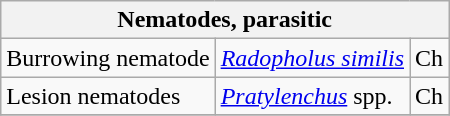<table class="wikitable" style="clear">
<tr>
<th colspan=3><strong>Nematodes, parasitic</strong><br></th>
</tr>
<tr>
<td>Burrowing nematode</td>
<td><em><a href='#'>Radopholus similis</a></em></td>
<td>Ch</td>
</tr>
<tr>
<td>Lesion nematodes</td>
<td><em><a href='#'>Pratylenchus</a></em> spp.</td>
<td>Ch</td>
</tr>
<tr>
</tr>
</table>
